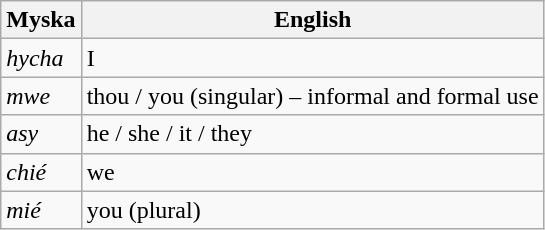<table class="wikitable">
<tr>
<th>Myska</th>
<th>English</th>
</tr>
<tr>
<td><em>hycha</em></td>
<td>I</td>
</tr>
<tr>
<td><em>mwe</em></td>
<td>thou / you (singular) – informal and formal use</td>
</tr>
<tr>
<td><em>asy</em></td>
<td>he / she / it / they</td>
</tr>
<tr>
<td><em>chié</em></td>
<td>we</td>
</tr>
<tr>
<td><em>mié</em></td>
<td>you (plural)</td>
</tr>
</table>
